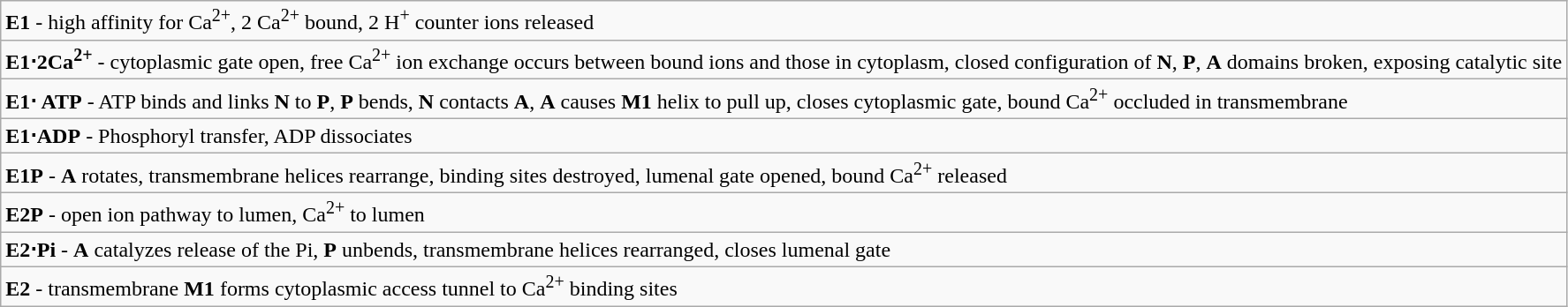<table class="wikitable">
<tr>
<td><strong>E1</strong> - high affinity for Ca<sup>2+</sup>, 2 Ca<sup>2+</sup> bound, 2 H<sup>+</sup> counter ions released</td>
</tr>
<tr>
<td><strong>E1⋅2Ca<sup>2+</sup></strong>  - cytoplasmic gate open, free Ca<sup>2+</sup> ion exchange occurs between bound ions and those in cytoplasm, closed configuration of <strong>N</strong>, <strong>P</strong>, <strong>A</strong> domains broken, exposing catalytic site</td>
</tr>
<tr>
<td><strong>E1⋅ ATP</strong>   - ATP binds and links <strong>N</strong> to <strong>P</strong>, <strong>P</strong> bends, <strong>N</strong> contacts <strong>A</strong>, <strong>A</strong> causes <strong>M1</strong> helix to pull up, closes cytoplasmic gate, bound Ca<sup>2+</sup> occluded in transmembrane</td>
</tr>
<tr>
<td><strong>E1⋅ADP</strong>   - Phosphoryl transfer, ADP dissociates</td>
</tr>
<tr>
<td><strong>E1P</strong>  - <strong>A</strong> rotates, transmembrane helices rearrange, binding sites destroyed, lumenal gate opened, bound Ca<sup>2+</sup> released</td>
</tr>
<tr>
<td><strong>E2P</strong> - open ion pathway to lumen, Ca<sup>2+</sup> to lumen</td>
</tr>
<tr>
<td><strong>E2⋅Pi</strong> - <strong>A</strong> catalyzes release of the Pi, <strong>P</strong> unbends, transmembrane helices rearranged, closes lumenal gate</td>
</tr>
<tr>
<td><strong>E2</strong> - transmembrane <strong>M1</strong> forms cytoplasmic access tunnel to Ca<sup>2+</sup> binding sites</td>
</tr>
</table>
